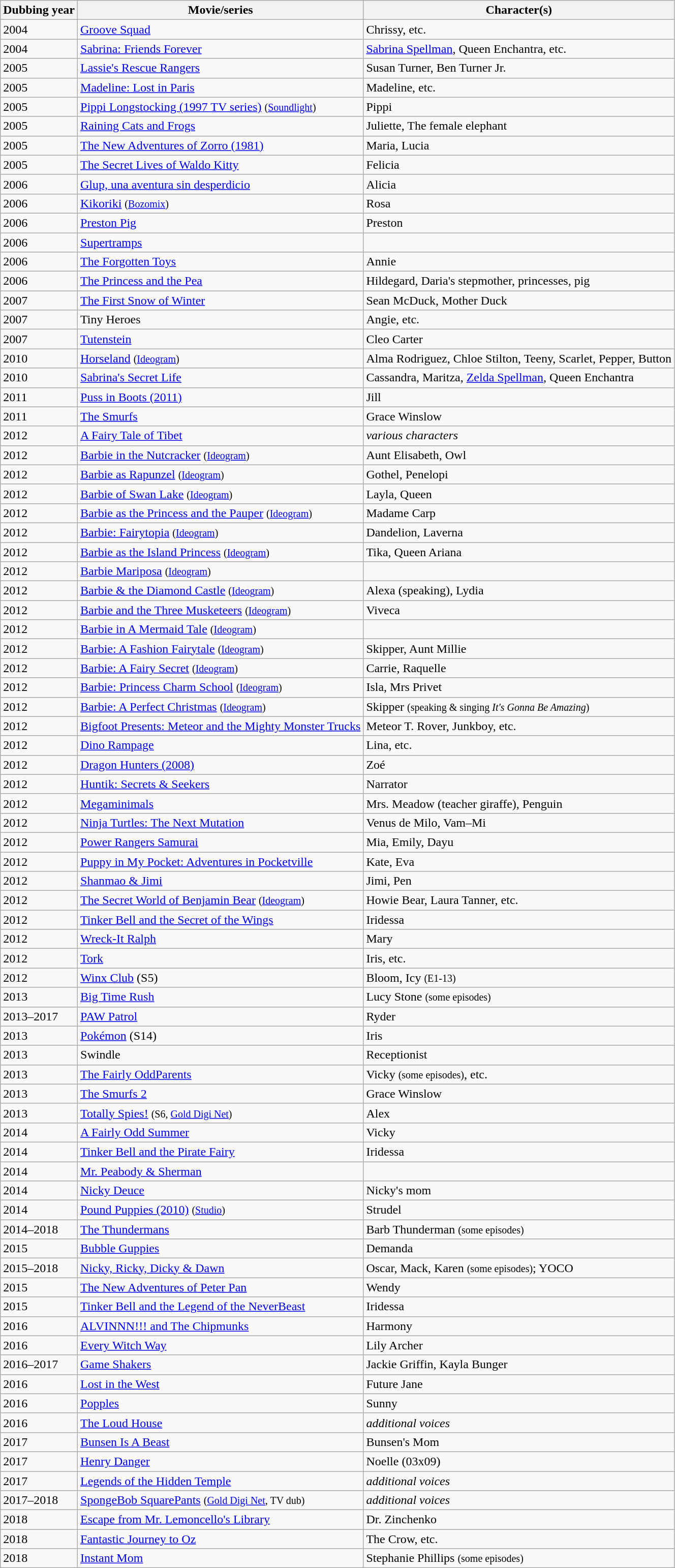<table class="wikitable">
<tr>
<th>Dubbing year</th>
<th>Movie/series</th>
<th>Character(s)</th>
</tr>
<tr>
<td>2004</td>
<td><a href='#'>Groove Squad</a></td>
<td>Chrissy, etc.</td>
</tr>
<tr>
<td>2004</td>
<td><a href='#'>Sabrina: Friends Forever</a></td>
<td><a href='#'>Sabrina Spellman</a>, Queen Enchantra, etc.</td>
</tr>
<tr>
<td>2005</td>
<td><a href='#'>Lassie's Rescue Rangers</a></td>
<td>Susan Turner, Ben Turner Jr.</td>
</tr>
<tr>
<td>2005</td>
<td><a href='#'>Madeline: Lost in Paris</a></td>
<td>Madeline, etc.</td>
</tr>
<tr>
<td>2005</td>
<td><a href='#'>Pippi Longstocking (1997 TV series)</a> <small>(<a href='#'>Soundlight</a>)</small></td>
<td>Pippi</td>
</tr>
<tr>
<td>2005</td>
<td><a href='#'>Raining Cats and Frogs</a></td>
<td>Juliette, The female elephant</td>
</tr>
<tr>
<td>2005</td>
<td><a href='#'>The New Adventures of Zorro (1981)</a></td>
<td>Maria, Lucia</td>
</tr>
<tr>
<td>2005</td>
<td><a href='#'>The Secret Lives of Waldo Kitty</a></td>
<td>Felicia</td>
</tr>
<tr>
<td>2006</td>
<td><a href='#'>Glup, una aventura sin desperdicio</a></td>
<td>Alicia</td>
</tr>
<tr>
<td>2006</td>
<td><a href='#'>Kikoriki</a> <small>(<a href='#'>Bozomix</a>)</small></td>
<td>Rosa</td>
</tr>
<tr>
<td>2006</td>
<td><a href='#'>Preston Pig</a></td>
<td>Preston</td>
</tr>
<tr>
<td>2006</td>
<td><a href='#'>Supertramps</a></td>
<td></td>
</tr>
<tr>
<td>2006</td>
<td><a href='#'>The Forgotten Toys</a></td>
<td>Annie</td>
</tr>
<tr>
<td>2006</td>
<td><a href='#'>The Princess and the Pea</a></td>
<td>Hildegard, Daria's stepmother, princesses, pig</td>
</tr>
<tr>
<td>2007</td>
<td><a href='#'>The First Snow of Winter</a></td>
<td>Sean McDuck, Mother Duck</td>
</tr>
<tr>
<td>2007</td>
<td>Tiny Heroes</td>
<td>Angie, etc.</td>
</tr>
<tr>
<td>2007</td>
<td><a href='#'>Tutenstein</a></td>
<td>Cleo Carter</td>
</tr>
<tr>
<td>2010</td>
<td><a href='#'>Horseland</a> <small>(<a href='#'>Ideogram</a>)</small></td>
<td>Alma Rodriguez, Chloe Stilton, Teeny, Scarlet, Pepper, Button</td>
</tr>
<tr>
<td>2010</td>
<td><a href='#'>Sabrina's Secret Life</a></td>
<td>Cassandra, Maritza, <a href='#'>Zelda Spellman</a>, Queen Enchantra</td>
</tr>
<tr>
<td>2011</td>
<td><a href='#'>Puss in Boots (2011)</a></td>
<td>Jill</td>
</tr>
<tr>
<td>2011</td>
<td><a href='#'>The Smurfs</a></td>
<td>Grace Winslow</td>
</tr>
<tr>
<td>2012</td>
<td><a href='#'>A Fairy Tale of Tibet</a></td>
<td><em>various characters</em></td>
</tr>
<tr>
<td>2012</td>
<td><a href='#'>Barbie in the Nutcracker</a> <small>(<a href='#'>Ideogram</a>)</small></td>
<td>Aunt Elisabeth, Owl</td>
</tr>
<tr>
<td>2012</td>
<td><a href='#'>Barbie as Rapunzel</a> <small>(<a href='#'>Ideogram</a>)</small></td>
<td>Gothel, Penelopi</td>
</tr>
<tr>
<td>2012</td>
<td><a href='#'>Barbie of Swan Lake</a> <small>(<a href='#'>Ideogram</a>)</small></td>
<td>Layla, Queen</td>
</tr>
<tr>
<td>2012</td>
<td><a href='#'>Barbie as the Princess and the Pauper</a> <small>(<a href='#'>Ideogram</a>)</small></td>
<td>Madame Carp</td>
</tr>
<tr>
<td>2012</td>
<td><a href='#'>Barbie: Fairytopia</a> <small>(<a href='#'>Ideogram</a>)</small></td>
<td>Dandelion, Laverna</td>
</tr>
<tr>
<td>2012</td>
<td><a href='#'>Barbie as the Island Princess</a> <small>(<a href='#'>Ideogram</a>)</small></td>
<td>Tika, Queen Ariana</td>
</tr>
<tr>
<td>2012</td>
<td><a href='#'>Barbie Mariposa</a> <small>(<a href='#'>Ideogram</a>)</small></td>
<td></td>
</tr>
<tr>
<td>2012</td>
<td><a href='#'>Barbie & the Diamond Castle</a> <small>(<a href='#'>Ideogram</a>)</small></td>
<td>Alexa (speaking), Lydia</td>
</tr>
<tr>
<td>2012</td>
<td><a href='#'>Barbie and the Three Musketeers</a> <small>(<a href='#'>Ideogram</a>)</small></td>
<td>Viveca</td>
</tr>
<tr>
<td>2012</td>
<td><a href='#'>Barbie in A Mermaid Tale</a> <small>(<a href='#'>Ideogram</a>)</small></td>
<td></td>
</tr>
<tr>
<td>2012</td>
<td><a href='#'>Barbie: A Fashion Fairytale</a> <small>(<a href='#'>Ideogram</a>)</small></td>
<td>Skipper, Aunt Millie</td>
</tr>
<tr>
<td>2012</td>
<td><a href='#'>Barbie: A Fairy Secret</a> <small>(<a href='#'>Ideogram</a>)</small></td>
<td>Carrie, Raquelle</td>
</tr>
<tr>
<td>2012</td>
<td><a href='#'>Barbie: Princess Charm School</a> <small>(<a href='#'>Ideogram</a>)</small></td>
<td>Isla, Mrs Privet</td>
</tr>
<tr>
<td>2012</td>
<td><a href='#'>Barbie: A Perfect Christmas</a> <small>(<a href='#'>Ideogram</a>)</small></td>
<td>Skipper <small>(speaking & singing <em>It's Gonna Be Amazing</em>)</small></td>
</tr>
<tr>
<td>2012</td>
<td><a href='#'>Bigfoot Presents: Meteor and the Mighty Monster Trucks</a></td>
<td>Meteor T. Rover, Junkboy, etc.</td>
</tr>
<tr>
<td>2012</td>
<td><a href='#'>Dino Rampage</a></td>
<td>Lina, etc.</td>
</tr>
<tr>
<td>2012</td>
<td><a href='#'>Dragon Hunters (2008)</a></td>
<td>Zoé</td>
</tr>
<tr>
<td>2012</td>
<td><a href='#'>Huntik: Secrets & Seekers</a></td>
<td>Narrator</td>
</tr>
<tr>
<td>2012</td>
<td><a href='#'>Megaminimals</a></td>
<td>Mrs. Meadow (teacher giraffe), Penguin</td>
</tr>
<tr>
<td>2012</td>
<td><a href='#'>Ninja Turtles: The Next Mutation</a></td>
<td>Venus de Milo, Vam–Mi</td>
</tr>
<tr>
<td>2012</td>
<td><a href='#'>Power Rangers Samurai</a></td>
<td>Mia, Emily, Dayu</td>
</tr>
<tr>
<td>2012</td>
<td><a href='#'>Puppy in My Pocket: Adventures in Pocketville</a></td>
<td>Kate, Eva</td>
</tr>
<tr>
<td>2012</td>
<td><a href='#'>Shanmao & Jimi</a></td>
<td>Jimi, Pen</td>
</tr>
<tr>
<td>2012</td>
<td><a href='#'>The Secret World of Benjamin Bear</a> <small>(<a href='#'>Ideogram</a>)</small></td>
<td>Howie Bear, Laura Tanner, etc.</td>
</tr>
<tr>
<td>2012</td>
<td><a href='#'>Tinker Bell and the Secret of the Wings</a></td>
<td>Iridessa</td>
</tr>
<tr>
<td>2012</td>
<td><a href='#'>Wreck-It Ralph</a></td>
<td>Mary</td>
</tr>
<tr>
<td>2012</td>
<td><a href='#'>Tork</a></td>
<td>Iris, etc.</td>
</tr>
<tr>
<td>2012</td>
<td><a href='#'>Winx Club</a> (S5)</td>
<td>Bloom, Icy <small>(E1-13)</small></td>
</tr>
<tr>
<td>2013</td>
<td><a href='#'>Big Time Rush</a></td>
<td>Lucy Stone <small>(some episodes)</small></td>
</tr>
<tr>
<td>2013–2017</td>
<td><a href='#'>PAW Patrol</a></td>
<td>Ryder</td>
</tr>
<tr>
<td>2013</td>
<td><a href='#'>Pokémon</a> (S14)</td>
<td>Iris</td>
</tr>
<tr>
<td>2013</td>
<td>Swindle</td>
<td>Receptionist</td>
</tr>
<tr>
<td>2013</td>
<td><a href='#'>The Fairly OddParents</a></td>
<td>Vicky <small>(some episodes)</small>, etc.</td>
</tr>
<tr>
<td>2013</td>
<td><a href='#'>The Smurfs 2</a></td>
<td>Grace Winslow</td>
</tr>
<tr>
<td>2013</td>
<td><a href='#'>Totally Spies!</a> <small>(S6, <a href='#'>Gold Digi Net</a>)</small></td>
<td>Alex</td>
</tr>
<tr>
<td>2014</td>
<td><a href='#'>A Fairly Odd Summer</a></td>
<td>Vicky</td>
</tr>
<tr>
<td>2014</td>
<td><a href='#'>Tinker Bell and the Pirate Fairy</a></td>
<td>Iridessa</td>
</tr>
<tr>
<td>2014</td>
<td><a href='#'>Mr. Peabody & Sherman</a></td>
<td></td>
</tr>
<tr>
<td>2014</td>
<td><a href='#'>Nicky Deuce</a></td>
<td>Nicky's mom</td>
</tr>
<tr>
<td>2014</td>
<td><a href='#'>Pound Puppies (2010)</a> <small>(<a href='#'>Studio</a>)</small></td>
<td>Strudel</td>
</tr>
<tr>
<td>2014–2018</td>
<td><a href='#'>The Thundermans</a></td>
<td>Barb Thunderman <small>(some episodes)</small></td>
</tr>
<tr>
<td>2015</td>
<td><a href='#'>Bubble Guppies</a></td>
<td>Demanda</td>
</tr>
<tr>
<td>2015–2018</td>
<td><a href='#'>Nicky, Ricky, Dicky & Dawn</a></td>
<td>Oscar, Mack, Karen <small>(some episodes)</small>; YOCO</td>
</tr>
<tr>
<td>2015</td>
<td><a href='#'>The New Adventures of Peter Pan</a></td>
<td>Wendy</td>
</tr>
<tr>
<td>2015</td>
<td><a href='#'>Tinker Bell and the Legend of the NeverBeast</a></td>
<td>Iridessa</td>
</tr>
<tr>
<td>2016</td>
<td><a href='#'>ALVINNN!!! and The Chipmunks</a></td>
<td>Harmony</td>
</tr>
<tr>
<td>2016</td>
<td><a href='#'>Every Witch Way</a></td>
<td>Lily Archer</td>
</tr>
<tr>
<td>2016–2017</td>
<td><a href='#'>Game Shakers</a></td>
<td>Jackie Griffin, Kayla Bunger</td>
</tr>
<tr>
<td>2016</td>
<td><a href='#'>Lost in the West</a></td>
<td>Future Jane</td>
</tr>
<tr>
<td>2016</td>
<td><a href='#'>Popples</a></td>
<td>Sunny</td>
</tr>
<tr>
<td>2016</td>
<td><a href='#'>The Loud House</a></td>
<td><em>additional voices</em></td>
</tr>
<tr>
<td>2017</td>
<td><a href='#'>Bunsen Is A Beast</a></td>
<td>Bunsen's Mom</td>
</tr>
<tr>
<td>2017</td>
<td><a href='#'>Henry Danger</a></td>
<td>Noelle (03x09)</td>
</tr>
<tr>
<td>2017</td>
<td><a href='#'>Legends of the Hidden Temple</a></td>
<td><em>additional voices</em></td>
</tr>
<tr>
<td>2017–2018</td>
<td><a href='#'>SpongeBob SquarePants</a> <small>(<a href='#'>Gold Digi Net</a>, TV dub)</small></td>
<td><em>additional voices</em></td>
</tr>
<tr>
<td>2018</td>
<td><a href='#'>Escape from Mr. Lemoncello's Library</a></td>
<td>Dr. Zinchenko</td>
</tr>
<tr>
<td>2018</td>
<td><a href='#'>Fantastic Journey to Oz</a></td>
<td>The Crow, etc.</td>
</tr>
<tr>
<td>2018</td>
<td><a href='#'>Instant Mom</a></td>
<td>Stephanie Phillips <small>(some episodes)</small></td>
</tr>
</table>
